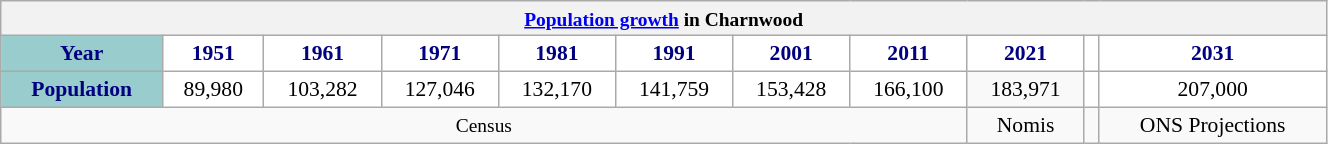<table class="wikitable" style="font-size:90%; width:70%; border:0; text-align:center; line-height:120%;">
<tr>
<th colspan="11" style="text-align:center;font-size:90%;"><a href='#'>Population growth</a> in Charnwood</th>
</tr>
<tr>
<th style="background:#9cc; color:navy; height:17px;">Year</th>
<th style="background:#fff; color:navy;">1951</th>
<th style="background:#fff; color:navy;">1961</th>
<th style="background:#fff; color:navy;">1971</th>
<th style="background:#fff; color:navy;">1981</th>
<th style="background:#fff; color:navy;">1991</th>
<th style="background:#fff; color:navy;">2001</th>
<th style="background:#fff; color:navy;">2011</th>
<th style="background:#fff; color:navy;">2021</th>
<th style="background:#fff; color:navy;"></th>
<th style="background:#fff; color:navy;">2031</th>
</tr>
<tr style="text-align:center;">
<th style="background:#9cc; color:navy; height:17px;">Population</th>
<td style="background:#fff; color:black;">89,980</td>
<td style="background:#fff; color:black;">103,282</td>
<td style="background:#fff; color:black;">127,046</td>
<td style="background:#fff; color:black;">132,170</td>
<td style="background:#fff; color:black;">141,759</td>
<td style="background:#fff; color:black;">153,428</td>
<td style="background:#fff; color:black;">166,100</td>
<td>183,971</td>
<td style="background:#fff; color:black;"></td>
<td style="background:#fff; color:black;">207,000</td>
</tr>
<tr>
<td colspan="8" style="text-align:center;font-size:90%;">Census </td>
<td>Nomis</td>
<td colspan="1" style="text-align:center;font-size:90%;"></td>
<td>ONS Projections </td>
</tr>
</table>
